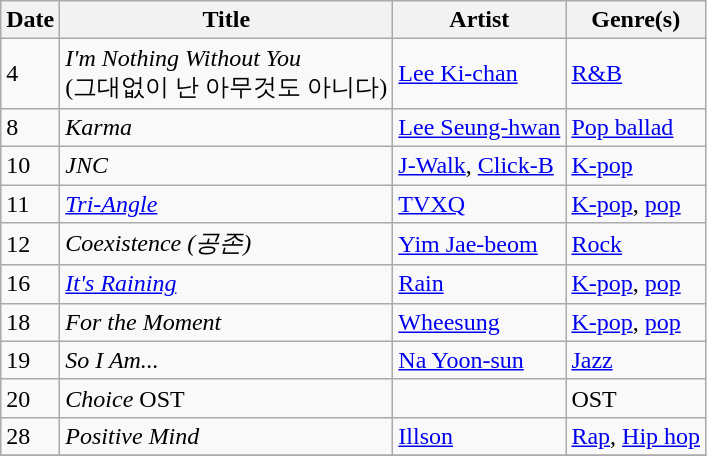<table class="wikitable" style="text-align: left;">
<tr>
<th>Date</th>
<th>Title</th>
<th>Artist</th>
<th>Genre(s)</th>
</tr>
<tr>
<td>4</td>
<td><em>I'm Nothing Without You</em><br>(그대없이 난 아무것도 아니다)</td>
<td><a href='#'>Lee Ki-chan</a></td>
<td><a href='#'>R&B</a></td>
</tr>
<tr>
<td>8</td>
<td><em>Karma</em></td>
<td><a href='#'>Lee Seung-hwan</a></td>
<td><a href='#'>Pop ballad</a></td>
</tr>
<tr>
<td rowspan="1">10</td>
<td><em>JNC</em></td>
<td><a href='#'>J-Walk</a>, <a href='#'>Click-B</a></td>
<td><a href='#'>K-pop</a></td>
</tr>
<tr>
<td rowspan="1">11</td>
<td><em><a href='#'>Tri-Angle</a></em></td>
<td><a href='#'>TVXQ</a></td>
<td><a href='#'>K-pop</a>, <a href='#'>pop</a></td>
</tr>
<tr>
<td>12</td>
<td><em>Coexistence (공존)</em></td>
<td><a href='#'>Yim Jae-beom</a></td>
<td><a href='#'>Rock</a></td>
</tr>
<tr>
<td>16</td>
<td><em><a href='#'>It's Raining</a></em></td>
<td><a href='#'>Rain</a></td>
<td><a href='#'>K-pop</a>, <a href='#'>pop</a></td>
</tr>
<tr>
<td rowspan="1">18</td>
<td><em>For the Moment</em></td>
<td><a href='#'>Wheesung</a></td>
<td><a href='#'>K-pop</a>, <a href='#'>pop</a></td>
</tr>
<tr>
<td>19</td>
<td><em>So I Am...</em></td>
<td><a href='#'>Na Yoon-sun</a></td>
<td><a href='#'>Jazz</a></td>
</tr>
<tr>
<td>20</td>
<td><em>Choice</em> OST</td>
<td></td>
<td>OST</td>
</tr>
<tr>
<td>28</td>
<td><em>Positive Mind</em></td>
<td><a href='#'>Illson</a></td>
<td><a href='#'>Rap</a>, <a href='#'>Hip hop</a></td>
</tr>
<tr>
</tr>
</table>
